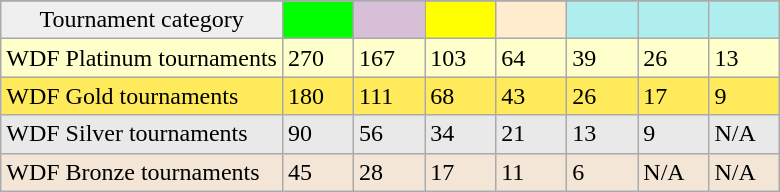<table class="wikitable">
<tr style="background:#c7dcf6;">
</tr>
<tr style="text-align:center;">
<td style="background:#efefef;">Tournament category</td>
<td style="width:40px; background:lime;"><strong></strong></td>
<td style="width:40px; background:thistle;"></td>
<td style="width:40px; background:#ff0;"></td>
<td style="width:40px; background:#ffebcd;"></td>
<td style="width:40px; background:#afeeee;"></td>
<td style="width:40px; background:#afeeee;"></td>
<td style="width:40px; background:#afeeee;"></td>
</tr>
<tr style="background-color:#FFFFCC;">
<td>WDF Platinum tournaments</td>
<td>270</td>
<td>167</td>
<td>103</td>
<td>64</td>
<td>39</td>
<td>26</td>
<td>13</td>
</tr>
<tr style="background-color:#FFEA5C;">
<td>WDF Gold tournaments</td>
<td>180</td>
<td>111</td>
<td>68</td>
<td>43</td>
<td>26</td>
<td>17</td>
<td>9</td>
</tr>
<tr style="background-color:#E9E9E9;">
<td>WDF Silver tournaments</td>
<td>90</td>
<td>56</td>
<td>34</td>
<td>21</td>
<td>13</td>
<td>9</td>
<td>N/A</td>
</tr>
<tr style="background-color:#F3E6D7;">
<td>WDF Bronze tournaments</td>
<td>45</td>
<td>28</td>
<td>17</td>
<td>11</td>
<td>6</td>
<td>N/A</td>
<td>N/A</td>
</tr>
</table>
